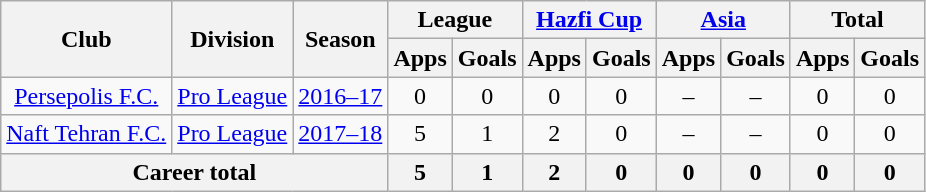<table class="wikitable" style="text-align: center;">
<tr>
<th rowspan="2">Club</th>
<th rowspan="2">Division</th>
<th rowspan="2">Season</th>
<th colspan="2">League</th>
<th colspan="2"><a href='#'>Hazfi Cup</a></th>
<th colspan="2"><a href='#'>Asia</a></th>
<th colspan="2">Total</th>
</tr>
<tr>
<th>Apps</th>
<th>Goals</th>
<th>Apps</th>
<th>Goals</th>
<th>Apps</th>
<th>Goals</th>
<th>Apps</th>
<th>Goals</th>
</tr>
<tr>
<td><a href='#'>Persepolis F.C.</a></td>
<td><a href='#'>Pro League</a></td>
<td><a href='#'>2016–17</a></td>
<td>0</td>
<td>0</td>
<td>0</td>
<td>0</td>
<td>–</td>
<td>–</td>
<td>0</td>
<td>0</td>
</tr>
<tr>
<td><a href='#'>Naft Tehran F.C.</a></td>
<td><a href='#'>Pro League</a></td>
<td><a href='#'>2017–18</a></td>
<td>5</td>
<td>1</td>
<td>2</td>
<td>0</td>
<td>–</td>
<td>–</td>
<td>0</td>
<td>0</td>
</tr>
<tr>
<th colspan=3>Career total</th>
<th>5</th>
<th>1</th>
<th>2</th>
<th>0</th>
<th>0</th>
<th>0</th>
<th>0</th>
<th>0</th>
</tr>
</table>
